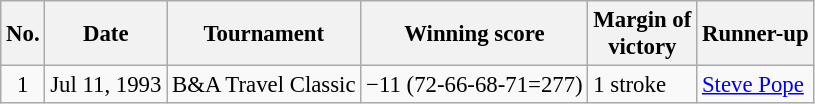<table class="wikitable" style="font-size:95%;">
<tr>
<th>No.</th>
<th>Date</th>
<th>Tournament</th>
<th>Winning score</th>
<th>Margin of<br>victory</th>
<th>Runner-up</th>
</tr>
<tr>
<td align=center>1</td>
<td align=right>Jul 11, 1993</td>
<td>B&A Travel Classic</td>
<td>−11 (72-66-68-71=277)</td>
<td>1 stroke</td>
<td> <a href='#'>Steve Pope</a></td>
</tr>
</table>
